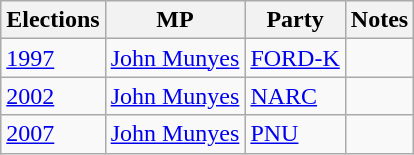<table class="wikitable">
<tr>
<th>Elections</th>
<th>MP </th>
<th>Party</th>
<th>Notes</th>
</tr>
<tr>
<td><a href='#'>1997</a></td>
<td><a href='#'>John Munyes</a></td>
<td><a href='#'>FORD-K</a></td>
<td></td>
</tr>
<tr>
<td><a href='#'>2002</a></td>
<td><a href='#'>John Munyes</a></td>
<td><a href='#'>NARC</a></td>
<td></td>
</tr>
<tr>
<td><a href='#'>2007</a></td>
<td><a href='#'>John Munyes</a></td>
<td><a href='#'>PNU</a></td>
<td></td>
</tr>
</table>
